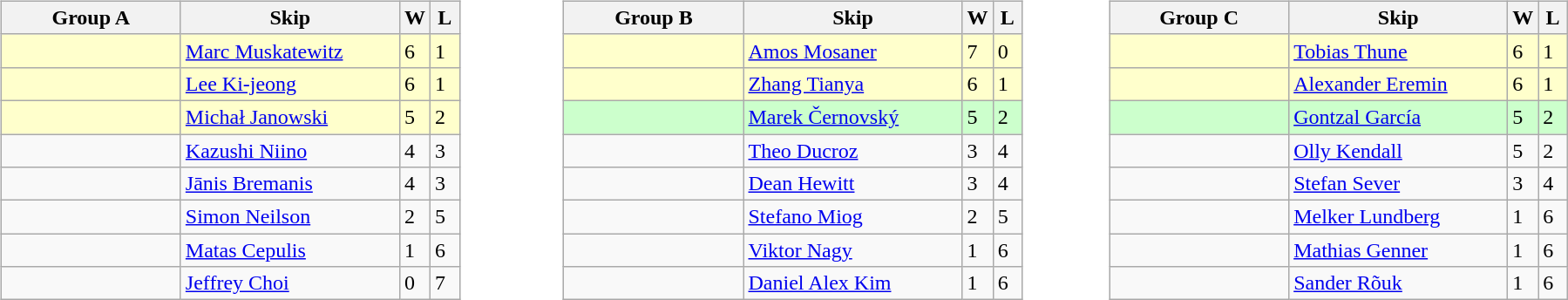<table table>
<tr>
<td valign=top width=10%><br><table class="wikitable">
<tr>
<th width=130>Group A</th>
<th width=160>Skip</th>
<th width=15>W</th>
<th width=15>L</th>
</tr>
<tr bgcolor=#ffffcc>
<td></td>
<td><a href='#'>Marc Muskatewitz</a></td>
<td>6</td>
<td>1</td>
</tr>
<tr bgcolor=#ffffcc>
<td></td>
<td><a href='#'>Lee Ki-jeong</a></td>
<td>6</td>
<td>1</td>
</tr>
<tr bgcolor=#ffffcc>
<td></td>
<td><a href='#'>Michał Janowski</a></td>
<td>5</td>
<td>2</td>
</tr>
<tr>
<td></td>
<td><a href='#'>Kazushi Niino</a></td>
<td>4</td>
<td>3</td>
</tr>
<tr>
<td></td>
<td><a href='#'>Jānis Bremanis</a></td>
<td>4</td>
<td>3</td>
</tr>
<tr>
<td></td>
<td><a href='#'>Simon Neilson</a></td>
<td>2</td>
<td>5</td>
</tr>
<tr>
<td></td>
<td><a href='#'>Matas Cepulis</a></td>
<td>1</td>
<td>6</td>
</tr>
<tr>
<td></td>
<td><a href='#'>Jeffrey Choi</a></td>
<td>0</td>
<td>7</td>
</tr>
</table>
</td>
<td valign=top width=10%><br><table class="wikitable">
<tr>
<th width=130>Group B</th>
<th width=160>Skip</th>
<th width=15>W</th>
<th width=15>L</th>
</tr>
<tr bgcolor=#ffffcc>
<td></td>
<td><a href='#'>Amos Mosaner</a></td>
<td>7</td>
<td>0</td>
</tr>
<tr bgcolor=#ffffcc>
<td></td>
<td><a href='#'>Zhang Tianya</a></td>
<td>6</td>
<td>1</td>
</tr>
<tr bgcolor=#ccffcc>
<td></td>
<td><a href='#'>Marek Černovský</a></td>
<td>5</td>
<td>2</td>
</tr>
<tr>
<td></td>
<td><a href='#'>Theo Ducroz</a></td>
<td>3</td>
<td>4</td>
</tr>
<tr>
<td></td>
<td><a href='#'>Dean Hewitt</a></td>
<td>3</td>
<td>4</td>
</tr>
<tr>
<td></td>
<td><a href='#'>Stefano Miog</a></td>
<td>2</td>
<td>5</td>
</tr>
<tr>
<td></td>
<td><a href='#'>Viktor Nagy</a></td>
<td>1</td>
<td>6</td>
</tr>
<tr>
<td></td>
<td><a href='#'>Daniel Alex Kim</a></td>
<td>1</td>
<td>6</td>
</tr>
</table>
</td>
<td valign=top width=10%><br><table class="wikitable">
<tr>
<th width=130>Group C</th>
<th width=160>Skip</th>
<th width=15>W</th>
<th width=15>L</th>
</tr>
<tr bgcolor=#ffffcc>
<td></td>
<td><a href='#'>Tobias Thune</a></td>
<td>6</td>
<td>1</td>
</tr>
<tr bgcolor=#ffffcc>
<td></td>
<td><a href='#'>Alexander Eremin</a></td>
<td>6</td>
<td>1</td>
</tr>
<tr bgcolor=#ccffcc>
<td></td>
<td><a href='#'>Gontzal García</a></td>
<td>5</td>
<td>2</td>
</tr>
<tr>
<td></td>
<td><a href='#'>Olly Kendall</a></td>
<td>5</td>
<td>2</td>
</tr>
<tr>
<td></td>
<td><a href='#'>Stefan Sever</a></td>
<td>3</td>
<td>4</td>
</tr>
<tr>
<td></td>
<td><a href='#'>Melker Lundberg</a></td>
<td>1</td>
<td>6</td>
</tr>
<tr>
<td></td>
<td><a href='#'>Mathias Genner</a></td>
<td>1</td>
<td>6</td>
</tr>
<tr>
<td></td>
<td><a href='#'>Sander Rõuk</a></td>
<td>1</td>
<td>6</td>
</tr>
</table>
</td>
</tr>
</table>
